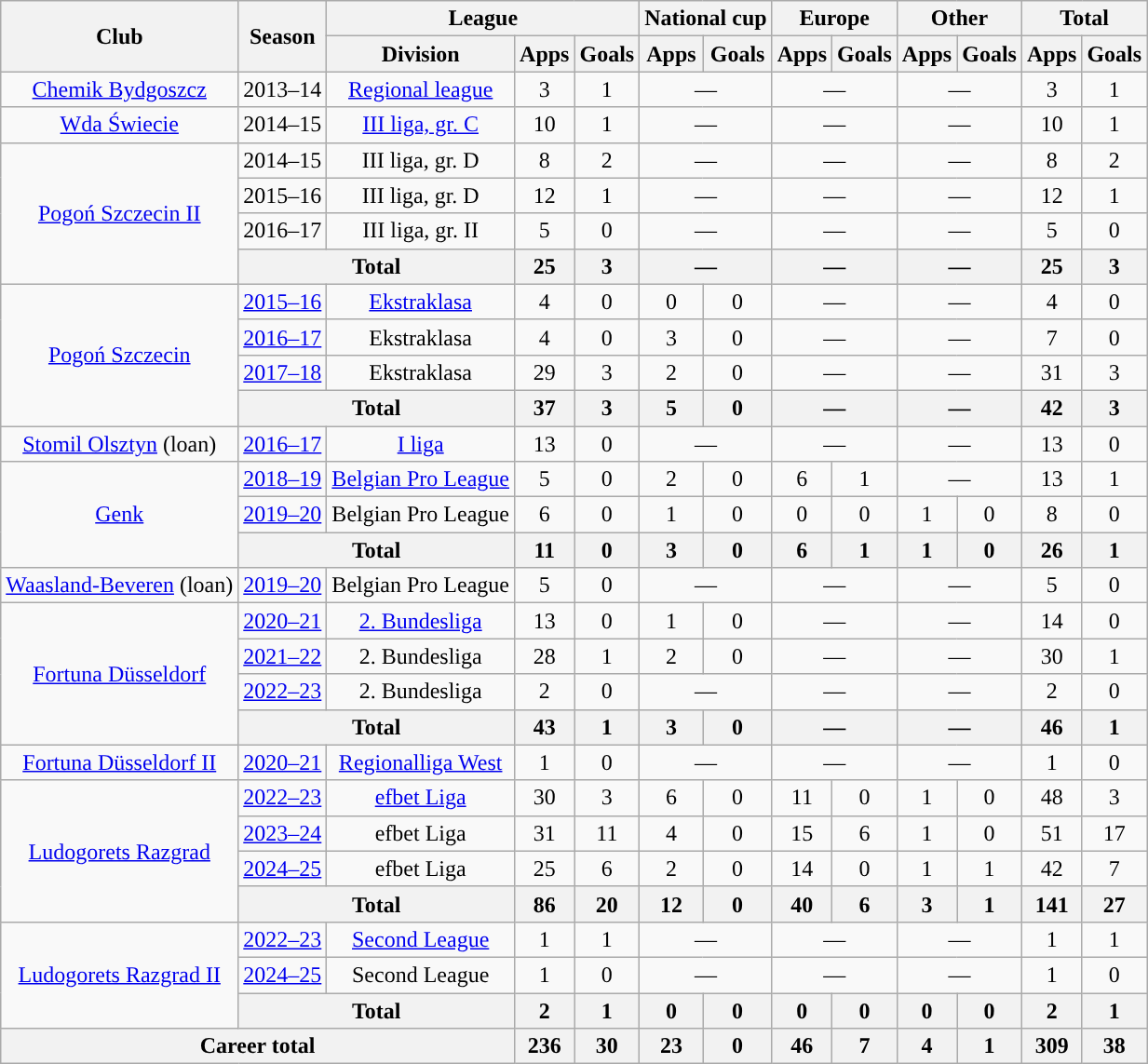<table class="wikitable" style="text-align:center">
<tr>
<th rowspan="2">Club</th>
<th rowspan="2">Season</th>
<th colspan="3">League</th>
<th colspan="2">National cup</th>
<th colspan="2">Europe</th>
<th colspan="2">Other</th>
<th colspan="2">Total</th>
</tr>
<tr>
<th>Division</th>
<th>Apps</th>
<th>Goals</th>
<th>Apps</th>
<th>Goals</th>
<th>Apps</th>
<th>Goals</th>
<th>Apps</th>
<th>Goals</th>
<th>Apps</th>
<th>Goals</th>
</tr>
<tr>
<td><a href='#'>Chemik Bydgoszcz</a></td>
<td>2013–14</td>
<td><a href='#'>Regional league</a></td>
<td>3</td>
<td>1</td>
<td colspan="2">—</td>
<td colspan="2">—</td>
<td colspan="2">—</td>
<td>3</td>
<td>1</td>
</tr>
<tr>
<td><a href='#'>Wda Świecie</a></td>
<td>2014–15</td>
<td><a href='#'>III liga, gr. C</a></td>
<td>10</td>
<td>1</td>
<td colspan="2">—</td>
<td colspan="2">—</td>
<td colspan="2">—</td>
<td>10</td>
<td>1</td>
</tr>
<tr>
<td rowspan="4"><a href='#'>Pogoń Szczecin II</a></td>
<td>2014–15</td>
<td>III liga, gr. D</td>
<td>8</td>
<td>2</td>
<td colspan="2">—</td>
<td colspan="2">—</td>
<td colspan="2">—</td>
<td>8</td>
<td>2</td>
</tr>
<tr>
<td>2015–16</td>
<td>III liga, gr. D</td>
<td>12</td>
<td>1</td>
<td colspan="2">—</td>
<td colspan="2">—</td>
<td colspan="2">—</td>
<td>12</td>
<td>1</td>
</tr>
<tr>
<td>2016–17</td>
<td>III liga, gr. II</td>
<td>5</td>
<td>0</td>
<td colspan="2">—</td>
<td colspan="2">—</td>
<td colspan="2">—</td>
<td>5</td>
<td>0</td>
</tr>
<tr>
<th colspan="2">Total</th>
<th>25</th>
<th>3</th>
<th colspan="2">—</th>
<th colspan="2">—</th>
<th colspan="2">—</th>
<th>25</th>
<th>3</th>
</tr>
<tr>
<td rowspan="4"><a href='#'>Pogoń Szczecin</a></td>
<td><a href='#'>2015–16</a></td>
<td><a href='#'>Ekstraklasa</a></td>
<td>4</td>
<td>0</td>
<td>0</td>
<td>0</td>
<td colspan="2">—</td>
<td colspan="2">—</td>
<td>4</td>
<td>0</td>
</tr>
<tr>
<td><a href='#'>2016–17</a></td>
<td>Ekstraklasa</td>
<td>4</td>
<td>0</td>
<td>3</td>
<td>0</td>
<td colspan="2">—</td>
<td colspan="2">—</td>
<td>7</td>
<td>0</td>
</tr>
<tr>
<td><a href='#'>2017–18</a></td>
<td>Ekstraklasa</td>
<td>29</td>
<td>3</td>
<td>2</td>
<td>0</td>
<td colspan="2">—</td>
<td colspan="2">—</td>
<td>31</td>
<td>3</td>
</tr>
<tr>
<th colspan="2">Total</th>
<th>37</th>
<th>3</th>
<th>5</th>
<th>0</th>
<th colspan="2">—</th>
<th colspan="2">—</th>
<th>42</th>
<th>3</th>
</tr>
<tr>
<td><a href='#'>Stomil Olsztyn</a> (loan)</td>
<td><a href='#'>2016–17</a></td>
<td><a href='#'>I liga</a></td>
<td>13</td>
<td>0</td>
<td colspan="2">—</td>
<td colspan="2">—</td>
<td colspan="2">—</td>
<td>13</td>
<td>0</td>
</tr>
<tr>
<td rowspan="3"><a href='#'>Genk</a></td>
<td><a href='#'>2018–19</a></td>
<td><a href='#'>Belgian Pro League</a></td>
<td>5</td>
<td>0</td>
<td>2</td>
<td>0</td>
<td>6</td>
<td>1</td>
<td colspan="2">—</td>
<td>13</td>
<td>1</td>
</tr>
<tr>
<td><a href='#'>2019–20</a></td>
<td>Belgian Pro League</td>
<td>6</td>
<td>0</td>
<td>1</td>
<td>0</td>
<td>0</td>
<td>0</td>
<td>1</td>
<td>0</td>
<td>8</td>
<td>0</td>
</tr>
<tr>
<th colspan='2"'>Total</th>
<th>11</th>
<th>0</th>
<th>3</th>
<th>0</th>
<th>6</th>
<th>1</th>
<th>1</th>
<th>0</th>
<th>26</th>
<th>1</th>
</tr>
<tr>
<td><a href='#'>Waasland-Beveren</a> (loan)</td>
<td><a href='#'>2019–20</a></td>
<td>Belgian Pro League</td>
<td>5</td>
<td>0</td>
<td colspan="2">—</td>
<td colspan="2">—</td>
<td colspan="2">—</td>
<td>5</td>
<td>0</td>
</tr>
<tr>
<td rowspan="4"><a href='#'>Fortuna Düsseldorf</a></td>
<td><a href='#'>2020–21</a></td>
<td><a href='#'>2. Bundesliga</a></td>
<td>13</td>
<td>0</td>
<td>1</td>
<td>0</td>
<td colspan="2">—</td>
<td colspan="2">—</td>
<td>14</td>
<td>0</td>
</tr>
<tr>
<td><a href='#'>2021–22</a></td>
<td>2. Bundesliga</td>
<td>28</td>
<td>1</td>
<td>2</td>
<td>0</td>
<td colspan="2">—</td>
<td colspan="2">—</td>
<td>30</td>
<td>1</td>
</tr>
<tr>
<td><a href='#'>2022–23</a></td>
<td>2. Bundesliga</td>
<td>2</td>
<td>0</td>
<td colspan="2">—</td>
<td colspan="2">—</td>
<td colspan="2">—</td>
<td>2</td>
<td>0</td>
</tr>
<tr>
<th colspan="2">Total</th>
<th>43</th>
<th>1</th>
<th>3</th>
<th>0</th>
<th colspan="2">—</th>
<th colspan="2">—</th>
<th>46</th>
<th>1</th>
</tr>
<tr>
<td><a href='#'>Fortuna Düsseldorf II</a></td>
<td><a href='#'>2020–21</a></td>
<td><a href='#'>Regionalliga West</a></td>
<td>1</td>
<td>0</td>
<td colspan="2">—</td>
<td colspan="2">—</td>
<td colspan="2">—</td>
<td>1</td>
<td>0</td>
</tr>
<tr>
<td rowspan="4"><a href='#'>Ludogorets Razgrad</a></td>
<td><a href='#'>2022–23</a></td>
<td><a href='#'>efbet Liga</a></td>
<td>30</td>
<td>3</td>
<td>6</td>
<td>0</td>
<td>11</td>
<td>0</td>
<td>1</td>
<td>0</td>
<td>48</td>
<td>3</td>
</tr>
<tr>
<td><a href='#'>2023–24</a></td>
<td>efbet Liga</td>
<td>31</td>
<td>11</td>
<td>4</td>
<td>0</td>
<td>15</td>
<td>6</td>
<td>1</td>
<td>0</td>
<td>51</td>
<td>17</td>
</tr>
<tr>
<td><a href='#'>2024–25</a></td>
<td>efbet Liga</td>
<td>25</td>
<td>6</td>
<td>2</td>
<td>0</td>
<td>14</td>
<td>0</td>
<td>1</td>
<td>1</td>
<td>42</td>
<td>7</td>
</tr>
<tr>
<th colspan="2">Total</th>
<th>86</th>
<th>20</th>
<th>12</th>
<th>0</th>
<th>40</th>
<th>6</th>
<th>3</th>
<th>1</th>
<th>141</th>
<th>27</th>
</tr>
<tr>
<td rowspan="3"><a href='#'>Ludogorets Razgrad II</a></td>
<td><a href='#'>2022–23</a></td>
<td><a href='#'>Second League</a></td>
<td>1</td>
<td>1</td>
<td colspan="2">—</td>
<td colspan="2">—</td>
<td colspan="2">—</td>
<td>1</td>
<td>1</td>
</tr>
<tr>
<td><a href='#'>2024–25</a></td>
<td>Second League</td>
<td>1</td>
<td>0</td>
<td colspan="2">—</td>
<td colspan="2">—</td>
<td colspan="2">—</td>
<td>1</td>
<td>0</td>
</tr>
<tr>
<th colspan="2">Total</th>
<th>2</th>
<th>1</th>
<th>0</th>
<th>0</th>
<th>0</th>
<th>0</th>
<th>0</th>
<th>0</th>
<th>2</th>
<th>1</th>
</tr>
<tr>
<th colspan="3">Career total</th>
<th>236</th>
<th>30</th>
<th>23</th>
<th>0</th>
<th>46</th>
<th>7</th>
<th>4</th>
<th>1</th>
<th>309</th>
<th>38</th>
</tr>
</table>
